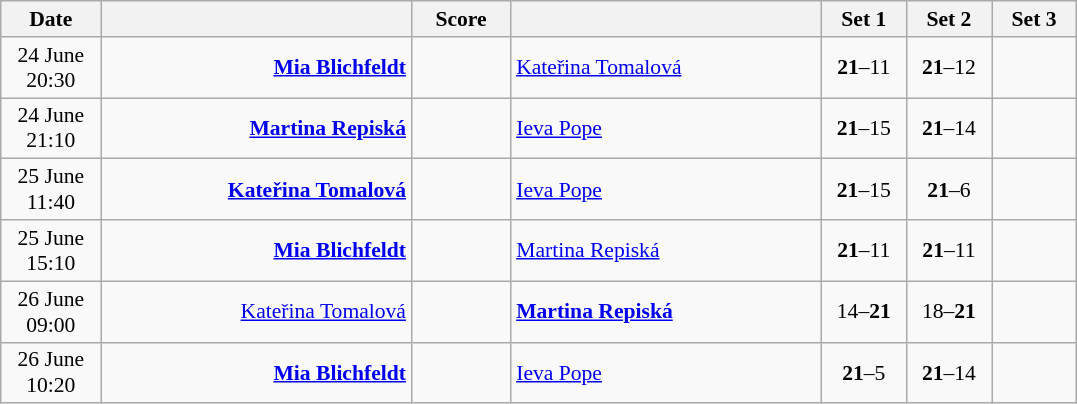<table class="wikitable" style="text-align: center; font-size:90% ">
<tr>
<th width="60">Date</th>
<th align="right" width="200"></th>
<th width="60">Score</th>
<th align="left" width="200"></th>
<th width="50">Set 1</th>
<th width="50">Set 2</th>
<th width="50">Set 3</th>
</tr>
<tr>
<td>24 June<br>20:30</td>
<td align="right"><strong><a href='#'>Mia Blichfeldt</a> </strong></td>
<td align="center"></td>
<td align="left"> <a href='#'>Kateřina Tomalová</a></td>
<td><strong>21</strong>–11</td>
<td><strong>21</strong>–12</td>
<td></td>
</tr>
<tr>
<td>24 June<br>21:10</td>
<td align="right"><strong><a href='#'>Martina Repiská</a> </strong></td>
<td align="center"></td>
<td align="left"> <a href='#'>Ieva Pope</a></td>
<td><strong>21</strong>–15</td>
<td><strong>21</strong>–14</td>
<td></td>
</tr>
<tr>
<td>25 June<br>11:40</td>
<td align="right"><strong><a href='#'>Kateřina Tomalová</a> </strong></td>
<td align="center"></td>
<td align="left"> <a href='#'>Ieva Pope</a></td>
<td><strong>21</strong>–15</td>
<td><strong>21</strong>–6</td>
<td></td>
</tr>
<tr>
<td>25 June<br>15:10</td>
<td align="right"><strong><a href='#'>Mia Blichfeldt</a> </strong></td>
<td align="center"></td>
<td align="left"> <a href='#'>Martina Repiská</a></td>
<td><strong>21</strong>–11</td>
<td><strong>21</strong>–11</td>
<td></td>
</tr>
<tr>
<td>26 June<br>09:00</td>
<td align="right"><a href='#'>Kateřina Tomalová</a> </td>
<td align="center"></td>
<td align="left"><strong> <a href='#'>Martina Repiská</a></strong></td>
<td>14–<strong>21</strong></td>
<td>18–<strong>21</strong></td>
<td></td>
</tr>
<tr>
<td>26 June<br>10:20</td>
<td align="right"><strong><a href='#'>Mia Blichfeldt</a> </strong></td>
<td align="center"></td>
<td align="left"> <a href='#'>Ieva Pope</a></td>
<td><strong>21</strong>–5</td>
<td><strong>21</strong>–14</td>
<td></td>
</tr>
</table>
